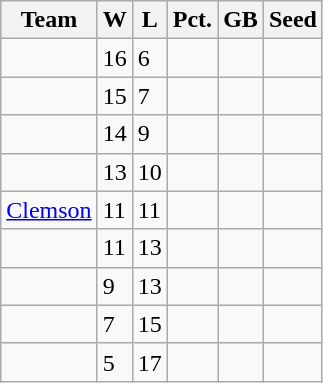<table class=wikitable>
<tr>
<th>Team</th>
<th>W</th>
<th>L</th>
<th>Pct.</th>
<th>GB</th>
<th>Seed</th>
</tr>
<tr>
<td></td>
<td>16</td>
<td>6</td>
<td></td>
<td></td>
<td></td>
</tr>
<tr>
<td></td>
<td>15</td>
<td>7</td>
<td></td>
<td></td>
<td></td>
</tr>
<tr>
<td></td>
<td>14</td>
<td>9</td>
<td></td>
<td></td>
<td></td>
</tr>
<tr>
<td></td>
<td>13</td>
<td>10</td>
<td></td>
<td></td>
<td></td>
</tr>
<tr>
<td><a href='#'>Clemson</a></td>
<td>11</td>
<td>11</td>
<td></td>
<td></td>
<td></td>
</tr>
<tr>
<td></td>
<td>11</td>
<td>13</td>
<td></td>
<td></td>
<td></td>
</tr>
<tr>
<td></td>
<td>9</td>
<td>13</td>
<td></td>
<td></td>
<td></td>
</tr>
<tr>
<td></td>
<td>7</td>
<td>15</td>
<td></td>
<td></td>
<td></td>
</tr>
<tr>
<td></td>
<td>5</td>
<td>17</td>
<td></td>
<td></td>
<td></td>
</tr>
</table>
